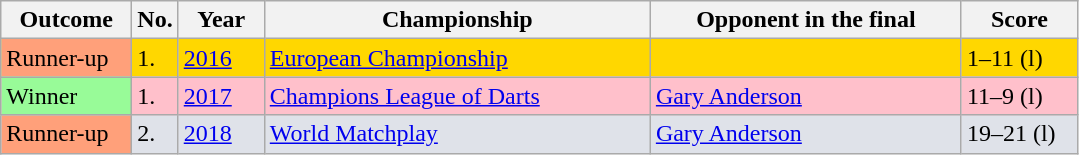<table class="sortable wikitable">
<tr>
<th width="80">Outcome</th>
<th width="20">No.</th>
<th width="50">Year</th>
<th style="width:250px;">Championship</th>
<th style="width:200px;">Opponent in the final</th>
<th width="70">Score</th>
</tr>
<tr style="background:gold;">
<td style="background:#ffa07a;">Runner-up</td>
<td>1.</td>
<td><a href='#'>2016</a></td>
<td><a href='#'>European Championship</a></td>
<td> </td>
<td>1–11 (l)</td>
</tr>
<tr style="background:pink;">
<td style="background:#98FB98">Winner</td>
<td>1.</td>
<td><a href='#'>2017</a></td>
<td><a href='#'>Champions League of Darts</a></td>
<td> <a href='#'>Gary Anderson</a></td>
<td>11–9 (l)</td>
</tr>
<tr style="background:#dfe2e9;">
<td style="background:#ffa07a;">Runner-up</td>
<td>2.</td>
<td><a href='#'>2018</a></td>
<td><a href='#'>World Matchplay</a></td>
<td> <a href='#'>Gary Anderson</a></td>
<td>19–21 (l)</td>
</tr>
</table>
